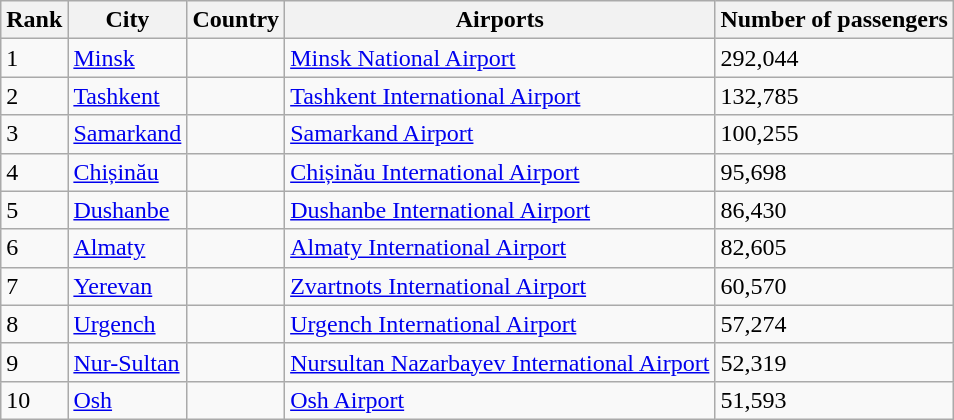<table class="wikitable sortable" style="font-size: 100%" width=align=>
<tr>
<th>Rank</th>
<th>City</th>
<th>Country</th>
<th>Airports</th>
<th>Number of passengers</th>
</tr>
<tr>
<td>1</td>
<td><a href='#'>Minsk</a></td>
<td></td>
<td><a href='#'>Minsk National Airport</a></td>
<td>292,044</td>
</tr>
<tr>
<td>2</td>
<td><a href='#'>Tashkent</a></td>
<td></td>
<td><a href='#'>Tashkent International Airport</a></td>
<td>132,785</td>
</tr>
<tr>
<td>3</td>
<td><a href='#'>Samarkand</a></td>
<td></td>
<td><a href='#'>Samarkand Airport</a></td>
<td>100,255</td>
</tr>
<tr>
<td>4</td>
<td><a href='#'>Chișinău</a></td>
<td></td>
<td><a href='#'>Chișinău International Airport</a></td>
<td>95,698</td>
</tr>
<tr>
<td>5</td>
<td><a href='#'>Dushanbe</a></td>
<td></td>
<td><a href='#'>Dushanbe International Airport</a></td>
<td>86,430</td>
</tr>
<tr>
<td>6</td>
<td><a href='#'>Almaty</a></td>
<td></td>
<td><a href='#'>Almaty International Airport</a></td>
<td>82,605</td>
</tr>
<tr>
<td>7</td>
<td><a href='#'>Yerevan</a></td>
<td></td>
<td><a href='#'>Zvartnots International Airport</a></td>
<td>60,570</td>
</tr>
<tr>
<td>8</td>
<td><a href='#'>Urgench</a></td>
<td></td>
<td><a href='#'>Urgench International Airport</a></td>
<td>57,274</td>
</tr>
<tr>
<td>9</td>
<td><a href='#'>Nur-Sultan</a></td>
<td></td>
<td><a href='#'>Nursultan Nazarbayev International Airport</a></td>
<td>52,319</td>
</tr>
<tr>
<td>10</td>
<td><a href='#'>Osh</a></td>
<td></td>
<td><a href='#'>Osh Airport</a></td>
<td>51,593</td>
</tr>
</table>
